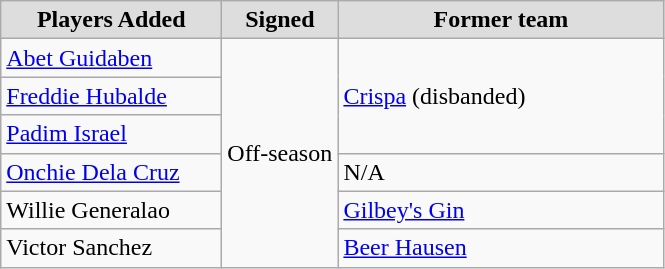<table class="wikitable sortable sortable">
<tr align="center" bgcolor="#dddddd">
<td style="width:140px"><strong>Players Added</strong></td>
<td style="width:70px"><strong>Signed</strong></td>
<td style="width:210px"><strong>Former team</strong></td>
</tr>
<tr>
<td><a href='#'>Abet Guidaben</a></td>
<td rowspan="6">Off-season</td>
<td rowspan="3"><a href='#'>Crispa</a> (disbanded)</td>
</tr>
<tr>
<td><a href='#'>Freddie Hubalde</a></td>
</tr>
<tr>
<td><a href='#'>Padim Israel</a></td>
</tr>
<tr>
<td><a href='#'>Onchie Dela Cruz</a></td>
<td>N/A</td>
</tr>
<tr>
<td>Willie Generalao</td>
<td><a href='#'>Gilbey's Gin</a></td>
</tr>
<tr>
<td>Victor Sanchez</td>
<td><a href='#'>Beer Hausen</a></td>
</tr>
</table>
